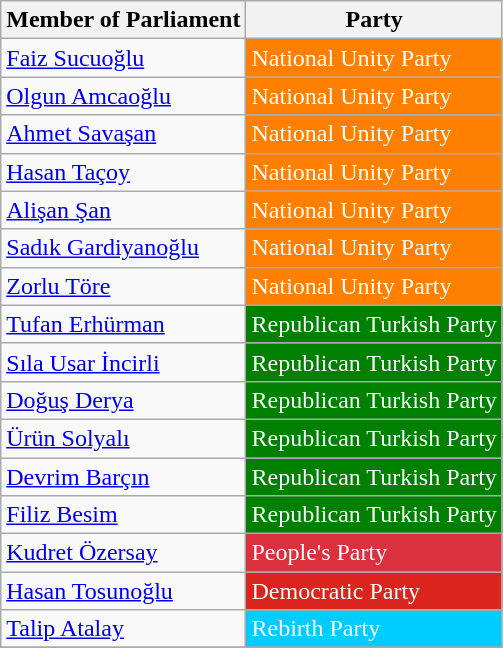<table class="wikitable">
<tr>
<th>Member of Parliament</th>
<th>Party</th>
</tr>
<tr>
<td><a href='#'>Faiz Sucuoğlu</a></td>
<td style="background:#FF7F00; color:white">National Unity Party</td>
</tr>
<tr>
<td><a href='#'>Olgun Amcaoğlu</a></td>
<td style="background:#FF7F00; color:white">National Unity Party</td>
</tr>
<tr>
<td><a href='#'>Ahmet Savaşan</a></td>
<td style="background:#FF7F00; color:white">National Unity Party</td>
</tr>
<tr>
<td><a href='#'>Hasan Taçoy</a></td>
<td style="background:#FF7F00; color:white">National Unity Party</td>
</tr>
<tr>
<td><a href='#'>Alişan Şan</a></td>
<td style="background:#FF7F00; color:white">National Unity Party</td>
</tr>
<tr>
<td><a href='#'>Sadık Gardiyanoğlu</a></td>
<td style="background:#FF7F00; color:white">National Unity Party</td>
</tr>
<tr>
<td><a href='#'>Zorlu Töre</a></td>
<td style="background:#FF7F00; color:white">National Unity Party</td>
</tr>
<tr>
<td><a href='#'>Tufan Erhürman</a></td>
<td style="background:#008000; color:white">Republican Turkish Party</td>
</tr>
<tr>
<td><a href='#'>Sıla Usar İncirli</a></td>
<td style="background:#008000; color:white">Republican Turkish Party</td>
</tr>
<tr>
<td><a href='#'>Doğuş Derya</a></td>
<td style="background:#008000; color:white">Republican Turkish Party</td>
</tr>
<tr>
<td><a href='#'>Ürün Solyalı</a></td>
<td style="background:#008000; color:white">Republican Turkish Party</td>
</tr>
<tr>
<td><a href='#'>Devrim Barçın</a></td>
<td style="background:#008000; color:white">Republican Turkish Party</td>
</tr>
<tr>
<td><a href='#'>Filiz Besim</a></td>
<td style="background:#008000; color:white">Republican Turkish Party</td>
</tr>
<tr>
<td><a href='#'>Kudret Özersay</a></td>
<td style="background:#DB303D; color:white">People's Party</td>
</tr>
<tr>
<td><a href='#'>Hasan Tosunoğlu</a></td>
<td style="background:#DC241f; color:white">Democratic Party</td>
</tr>
<tr>
<td><a href='#'>Talip Atalay</a></td>
<td style="background:#00CCFF; color:white">Rebirth Party</td>
</tr>
<tr>
</tr>
</table>
